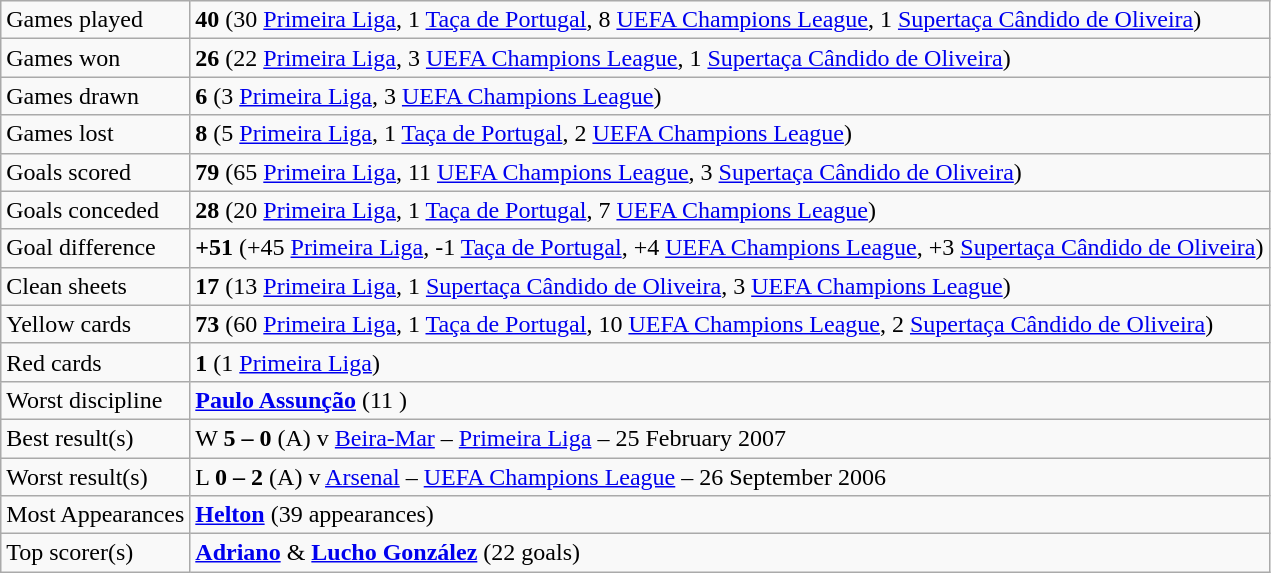<table class="wikitable">
<tr>
<td>Games played</td>
<td><strong>40</strong> (30 <a href='#'>Primeira Liga</a>, 1 <a href='#'>Taça de Portugal</a>, 8 <a href='#'>UEFA Champions League</a>, 1 <a href='#'>Supertaça Cândido de Oliveira</a>)</td>
</tr>
<tr>
<td>Games won</td>
<td><strong>26</strong> (22 <a href='#'>Primeira Liga</a>, 3 <a href='#'>UEFA Champions League</a>, 1 <a href='#'>Supertaça Cândido de Oliveira</a>)</td>
</tr>
<tr>
<td>Games drawn</td>
<td><strong>6</strong> (3 <a href='#'>Primeira Liga</a>, 3 <a href='#'>UEFA Champions League</a>)</td>
</tr>
<tr>
<td>Games lost</td>
<td><strong>8</strong> (5 <a href='#'>Primeira Liga</a>, 1 <a href='#'>Taça de Portugal</a>, 2 <a href='#'>UEFA Champions League</a>)</td>
</tr>
<tr>
<td>Goals scored</td>
<td><strong>79</strong> (65 <a href='#'>Primeira Liga</a>, 11 <a href='#'>UEFA Champions League</a>, 3 <a href='#'>Supertaça Cândido de Oliveira</a>)</td>
</tr>
<tr>
<td>Goals conceded</td>
<td><strong>28</strong> (20 <a href='#'>Primeira Liga</a>, 1 <a href='#'>Taça de Portugal</a>, 7 <a href='#'>UEFA Champions League</a>)</td>
</tr>
<tr>
<td>Goal difference</td>
<td><strong>+51</strong> (+45 <a href='#'>Primeira Liga</a>, -1 <a href='#'>Taça de Portugal</a>, +4 <a href='#'>UEFA Champions League</a>, +3 <a href='#'>Supertaça Cândido de Oliveira</a>)</td>
</tr>
<tr>
<td>Clean sheets</td>
<td><strong>17</strong> (13 <a href='#'>Primeira Liga</a>, 1 <a href='#'>Supertaça Cândido de Oliveira</a>, 3 <a href='#'>UEFA Champions League</a>)</td>
</tr>
<tr>
<td>Yellow cards</td>
<td><strong>73</strong> (60 <a href='#'>Primeira Liga</a>, 1 <a href='#'>Taça de Portugal</a>, 10 <a href='#'>UEFA Champions League</a>, 2 <a href='#'>Supertaça Cândido de Oliveira</a>)</td>
</tr>
<tr>
<td>Red cards</td>
<td><strong>1</strong> (1 <a href='#'>Primeira Liga</a>)</td>
</tr>
<tr>
<td>Worst discipline</td>
<td><strong><a href='#'>Paulo Assunção</a></strong> (11 )</td>
</tr>
<tr>
<td>Best result(s)</td>
<td>W <strong>5 – 0</strong> (A) v <a href='#'>Beira-Mar</a> – <a href='#'>Primeira Liga</a> – 25 February 2007</td>
</tr>
<tr>
<td>Worst result(s)</td>
<td>L <strong>0 – 2</strong> (A) v <a href='#'>Arsenal</a> – <a href='#'>UEFA Champions League</a> – 26 September 2006</td>
</tr>
<tr>
<td>Most Appearances</td>
<td><strong><a href='#'>Helton</a></strong> (39 appearances)</td>
</tr>
<tr>
<td>Top scorer(s)</td>
<td><strong><a href='#'>Adriano</a></strong> & <strong><a href='#'>Lucho González</a></strong> (22 goals)</td>
</tr>
</table>
